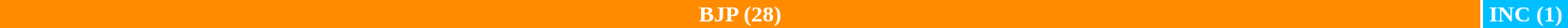<table style="width:88%; text-align:center;">
<tr style="color:white;">
<td style="background:DarkOrange; width:94.55%;"><strong>BJP (28)</strong></td>
<td style="background:DeepSkyBlue; width:5.45%;"><strong>INC (1)</strong></td>
</tr>
<tr>
</tr>
</table>
